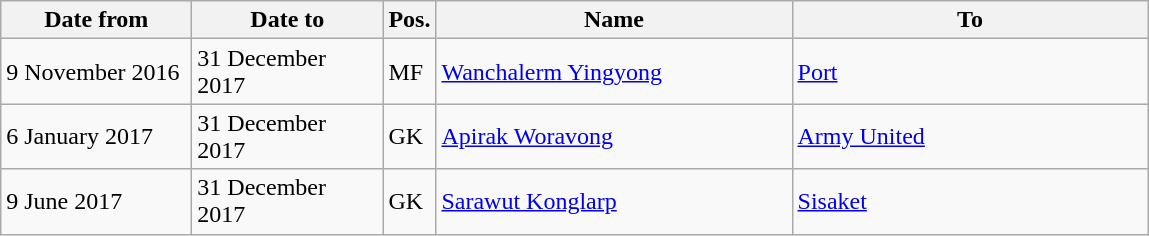<table class="wikitable">
<tr>
<th width="120">Date from</th>
<th width="120">Date to</th>
<th>Pos.</th>
<th width="230">Name</th>
<th width="230">To</th>
</tr>
<tr>
<td>9 November 2016</td>
<td>31 December 2017</td>
<td>MF</td>
<td> <a href='#'>Wanchalerm Yingyong</a></td>
<td> <a href='#'>Port</a></td>
</tr>
<tr>
<td>6 January 2017</td>
<td>31 December 2017</td>
<td>GK</td>
<td> <a href='#'>Apirak Woravong</a></td>
<td> <a href='#'>Army United</a></td>
</tr>
<tr>
<td>9 June 2017</td>
<td>31 December 2017</td>
<td>GK</td>
<td> <a href='#'>Sarawut Konglarp</a></td>
<td> <a href='#'>Sisaket</a></td>
</tr>
</table>
